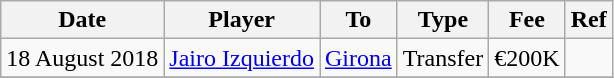<table class="wikitable">
<tr>
<th>Date</th>
<th>Player</th>
<th>To</th>
<th>Type</th>
<th>Fee</th>
<th>Ref</th>
</tr>
<tr>
<td>18 August 2018</td>
<td> <a href='#'>Jairo Izquierdo</a></td>
<td> <a href='#'>Girona</a></td>
<td>Transfer</td>
<td>€200K</td>
<td></td>
</tr>
<tr>
</tr>
</table>
